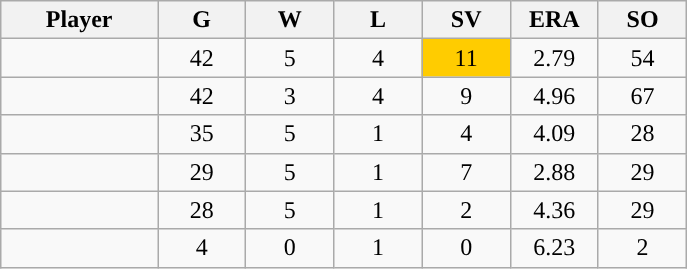<table class="wikitable sortable">
<tr>
<th bgcolor="#DDDDFF" width="16%">Player</th>
<th bgcolor="#DDDDFF" width="9%">G</th>
<th bgcolor="#DDDDFF" width="9%">W</th>
<th bgcolor="#DDDDFF" width="9%">L</th>
<th bgcolor="#DDDDFF" width="9%">SV</th>
<th bgcolor="#DDDDFF" width="9%">ERA</th>
<th bgcolor="#DDDDFF" width="9%">SO</th>
</tr>
<tr align="center">
<td></td>
<td>42</td>
<td>5</td>
<td>4</td>
<td style="background:#fc0;">11</td>
<td>2.79</td>
<td>54</td>
</tr>
<tr align="center">
<td></td>
<td>42</td>
<td>3</td>
<td>4</td>
<td>9</td>
<td>4.96</td>
<td>67</td>
</tr>
<tr align="center">
<td></td>
<td>35</td>
<td>5</td>
<td>1</td>
<td>4</td>
<td>4.09</td>
<td>28</td>
</tr>
<tr align="center">
<td></td>
<td>29</td>
<td>5</td>
<td>1</td>
<td>7</td>
<td>2.88</td>
<td>29</td>
</tr>
<tr align="center">
<td></td>
<td>28</td>
<td>5</td>
<td>1</td>
<td>2</td>
<td>4.36</td>
<td>29</td>
</tr>
<tr align="center">
<td></td>
<td>4</td>
<td>0</td>
<td>1</td>
<td>0</td>
<td>6.23</td>
<td>2</td>
</tr>
</table>
